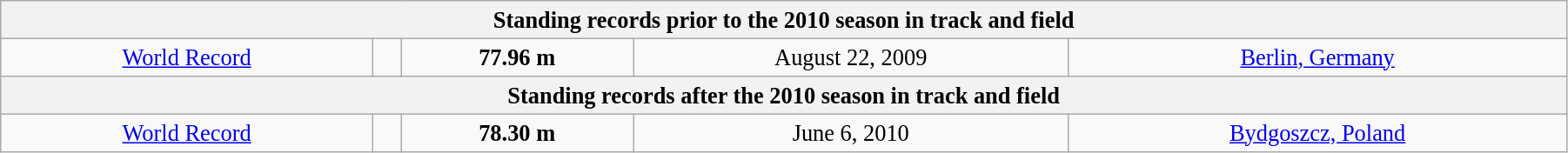<table class="wikitable" style=" text-align:center; font-size:110%;" width="95%">
<tr>
<th colspan="5">Standing records prior to the 2010 season in track and field</th>
</tr>
<tr>
<td><a href='#'>World Record</a></td>
<td></td>
<td><strong>77.96 m </strong></td>
<td>August 22, 2009</td>
<td> <a href='#'>Berlin, Germany</a></td>
</tr>
<tr>
<th colspan="5">Standing records after the 2010 season in track and field</th>
</tr>
<tr>
<td><a href='#'>World Record</a></td>
<td></td>
<td><strong>78.30 m </strong></td>
<td>June 6, 2010</td>
<td> <a href='#'>Bydgoszcz, Poland</a></td>
</tr>
</table>
